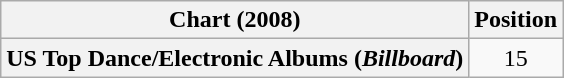<table class="wikitable plainrowheaders" style="text-align:center">
<tr>
<th scope="col">Chart (2008)</th>
<th scope="col">Position</th>
</tr>
<tr>
<th scope="row">US Top Dance/Electronic Albums (<em>Billboard</em>)</th>
<td>15</td>
</tr>
</table>
